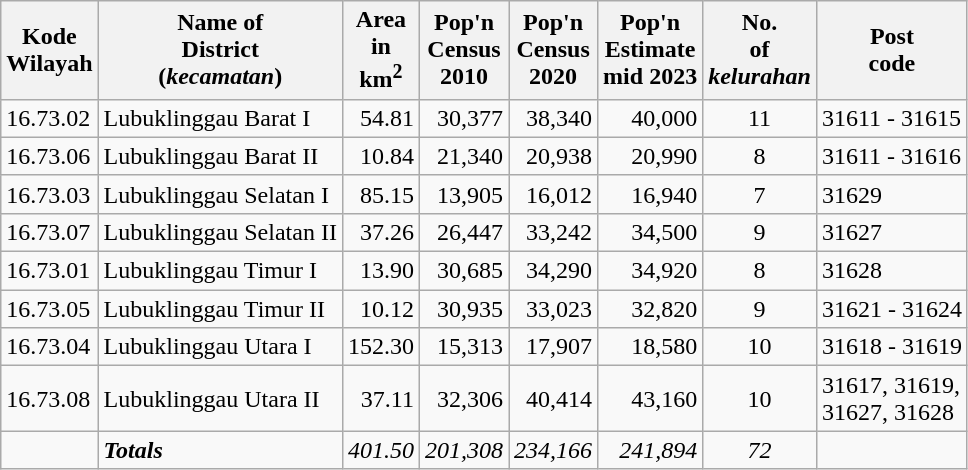<table class="sortable wikitable">
<tr>
<th>Kode <br>Wilayah</th>
<th>Name of<br>District<br>(<em>kecamatan</em>)</th>
<th>Area <br>in <br> km<sup>2</sup></th>
<th>Pop'n<br>Census<br>2010</th>
<th>Pop'n<br>Census<br>2020</th>
<th>Pop'n<br>Estimate<br>mid 2023</th>
<th>No.<br> of<br><em>kelurahan</em></th>
<th>Post<br>code</th>
</tr>
<tr>
<td>16.73.02</td>
<td>Lubuklinggau Barat I</td>
<td align="right">54.81</td>
<td align="right">30,377</td>
<td align="right">38,340</td>
<td align="right">40,000</td>
<td align="center">11</td>
<td>31611 - 31615</td>
</tr>
<tr>
<td>16.73.06</td>
<td>Lubuklinggau Barat II</td>
<td align="right">10.84</td>
<td align="right">21,340</td>
<td align="right">20,938</td>
<td align="right">20,990</td>
<td align="center">8</td>
<td>31611 - 31616</td>
</tr>
<tr>
<td>16.73.03</td>
<td>Lubuklinggau Selatan I</td>
<td align="right">85.15</td>
<td align="right">13,905</td>
<td align="right">16,012</td>
<td align="right">16,940</td>
<td align="center">7</td>
<td>31629</td>
</tr>
<tr>
<td>16.73.07</td>
<td>Lubuklinggau Selatan II</td>
<td align="right">37.26</td>
<td align="right">26,447</td>
<td align="right">33,242</td>
<td align="right">34,500</td>
<td align="center">9</td>
<td>31627</td>
</tr>
<tr>
<td>16.73.01</td>
<td>Lubuklinggau Timur I</td>
<td align="right">13.90</td>
<td align="right">30,685</td>
<td align="right">34,290</td>
<td align="right">34,920</td>
<td align="center">8</td>
<td>31628</td>
</tr>
<tr>
<td>16.73.05</td>
<td>Lubuklinggau Timur II</td>
<td align="right">10.12</td>
<td align="right">30,935</td>
<td align="right">33,023</td>
<td align="right">32,820</td>
<td align="center">9</td>
<td>31621 - 31624</td>
</tr>
<tr>
<td>16.73.04</td>
<td>Lubuklinggau Utara I</td>
<td align="right">152.30</td>
<td align="right">15,313</td>
<td align="right">17,907</td>
<td align="right">18,580</td>
<td align="center">10</td>
<td>31618 - 31619</td>
</tr>
<tr>
<td>16.73.08</td>
<td>Lubuklinggau Utara II</td>
<td align="right">37.11</td>
<td align="right">32,306</td>
<td align="right">40,414</td>
<td align="right">43,160</td>
<td align="center">10</td>
<td>31617, 31619,<br>31627, 31628</td>
</tr>
<tr>
<td></td>
<td><strong><em>Totals</em></strong></td>
<td align="right"><em>401.50</em></td>
<td align="right"><em>201,308</em></td>
<td align="right"><em>234,166</em></td>
<td align="right"><em>241,894</em></td>
<td align="center"><em>72</em></td>
<td></td>
</tr>
</table>
